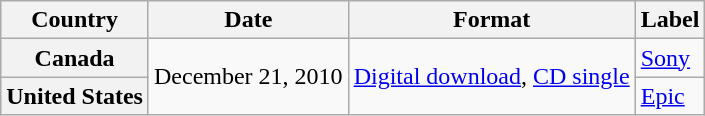<table class="wikitable plainrowheaders">
<tr>
<th scope="col">Country</th>
<th>Date</th>
<th>Format</th>
<th>Label</th>
</tr>
<tr>
<th scope="row">Canada</th>
<td rowspan="2">December 21, 2010</td>
<td rowspan="2"><a href='#'>Digital download</a>, <a href='#'>CD single</a></td>
<td><a href='#'>Sony</a></td>
</tr>
<tr>
<th scope="row">United States</th>
<td><a href='#'>Epic</a></td>
</tr>
</table>
